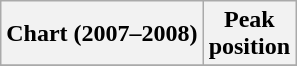<table class="wikitable plainrowheaders" style="text-align:center">
<tr>
<th scope="col">Chart (2007–2008)</th>
<th scope="col">Peak<br>position</th>
</tr>
<tr>
</tr>
</table>
